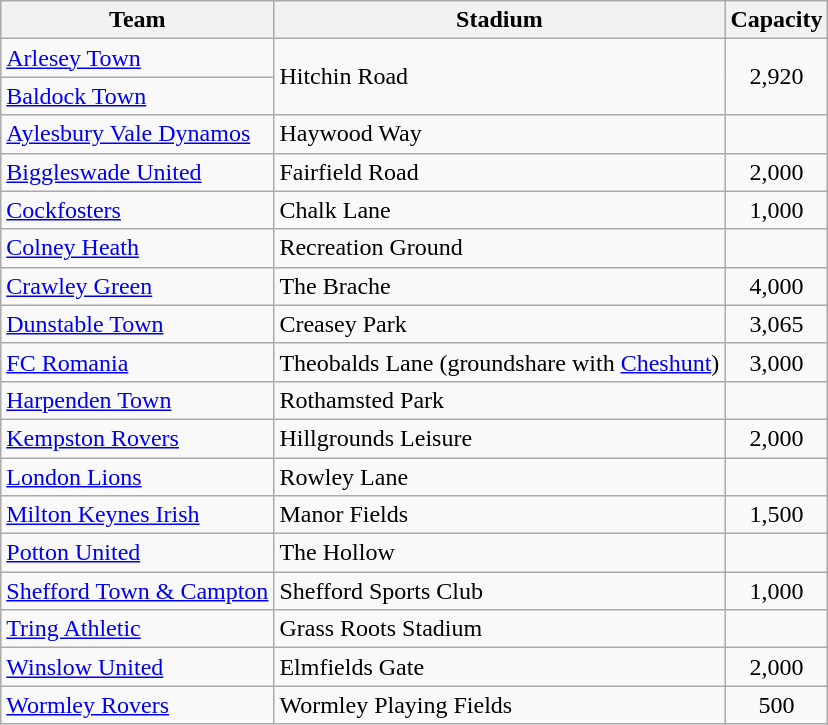<table class="wikitable sortable">
<tr>
<th>Team</th>
<th>Stadium</th>
<th>Capacity</th>
</tr>
<tr>
<td><a href='#'>Arlesey Town</a></td>
<td rowspan=2>Hitchin Road</td>
<td rowspan=2 align="center">2,920</td>
</tr>
<tr>
<td><a href='#'>Baldock Town</a></td>
</tr>
<tr>
<td><a href='#'>Aylesbury Vale Dynamos</a></td>
<td>Haywood Way</td>
<td align="center"></td>
</tr>
<tr>
<td><a href='#'>Biggleswade United</a></td>
<td>Fairfield Road</td>
<td align="center">2,000</td>
</tr>
<tr>
<td><a href='#'>Cockfosters</a></td>
<td>Chalk Lane</td>
<td align="center">1,000</td>
</tr>
<tr>
<td><a href='#'>Colney Heath</a></td>
<td>Recreation Ground</td>
<td align="center"></td>
</tr>
<tr>
<td><a href='#'>Crawley Green</a></td>
<td>The Brache</td>
<td align="center">4,000</td>
</tr>
<tr>
<td><a href='#'>Dunstable Town</a></td>
<td>Creasey Park</td>
<td align="center">3,065</td>
</tr>
<tr>
<td><a href='#'>FC Romania</a></td>
<td>Theobalds Lane (groundshare with <a href='#'>Cheshunt</a>)</td>
<td align="center">3,000</td>
</tr>
<tr>
<td><a href='#'>Harpenden Town</a></td>
<td>Rothamsted Park</td>
<td align="center"></td>
</tr>
<tr>
<td><a href='#'>Kempston Rovers</a></td>
<td>Hillgrounds Leisure</td>
<td align="center">2,000</td>
</tr>
<tr>
<td><a href='#'>London Lions</a></td>
<td>Rowley Lane</td>
<td align="center"></td>
</tr>
<tr>
<td><a href='#'>Milton Keynes Irish</a></td>
<td>Manor Fields</td>
<td align="center">1,500</td>
</tr>
<tr>
<td><a href='#'>Potton United</a></td>
<td>The Hollow</td>
<td align="center"></td>
</tr>
<tr>
<td><a href='#'>Shefford Town & Campton</a></td>
<td>Shefford Sports Club</td>
<td align="center">1,000</td>
</tr>
<tr>
<td><a href='#'>Tring Athletic</a></td>
<td>Grass Roots Stadium</td>
<td align="center"></td>
</tr>
<tr>
<td><a href='#'>Winslow United</a></td>
<td>Elmfields Gate</td>
<td align="center">2,000</td>
</tr>
<tr>
<td><a href='#'>Wormley Rovers</a></td>
<td>Wormley Playing Fields</td>
<td align="center">500</td>
</tr>
</table>
